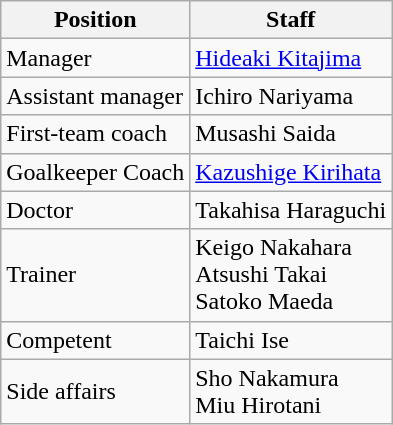<table class="wikitable">
<tr>
<th>Position</th>
<th>Staff</th>
</tr>
<tr>
<td>Manager</td>
<td> <a href='#'>Hideaki Kitajima</a></td>
</tr>
<tr>
<td>Assistant manager</td>
<td> Ichiro Nariyama</td>
</tr>
<tr>
<td>First-team coach</td>
<td> Musashi Saida</td>
</tr>
<tr>
<td>Goalkeeper Coach</td>
<td> <a href='#'>Kazushige Kirihata</a></td>
</tr>
<tr>
<td>Doctor</td>
<td> Takahisa Haraguchi</td>
</tr>
<tr>
<td>Trainer</td>
<td> Keigo Nakahara <br> Atsushi Takai <br>  Satoko Maeda</td>
</tr>
<tr>
<td>Competent</td>
<td> Taichi Ise</td>
</tr>
<tr>
<td>Side affairs</td>
<td> Sho Nakamura <br>  Miu Hirotani</td>
</tr>
</table>
